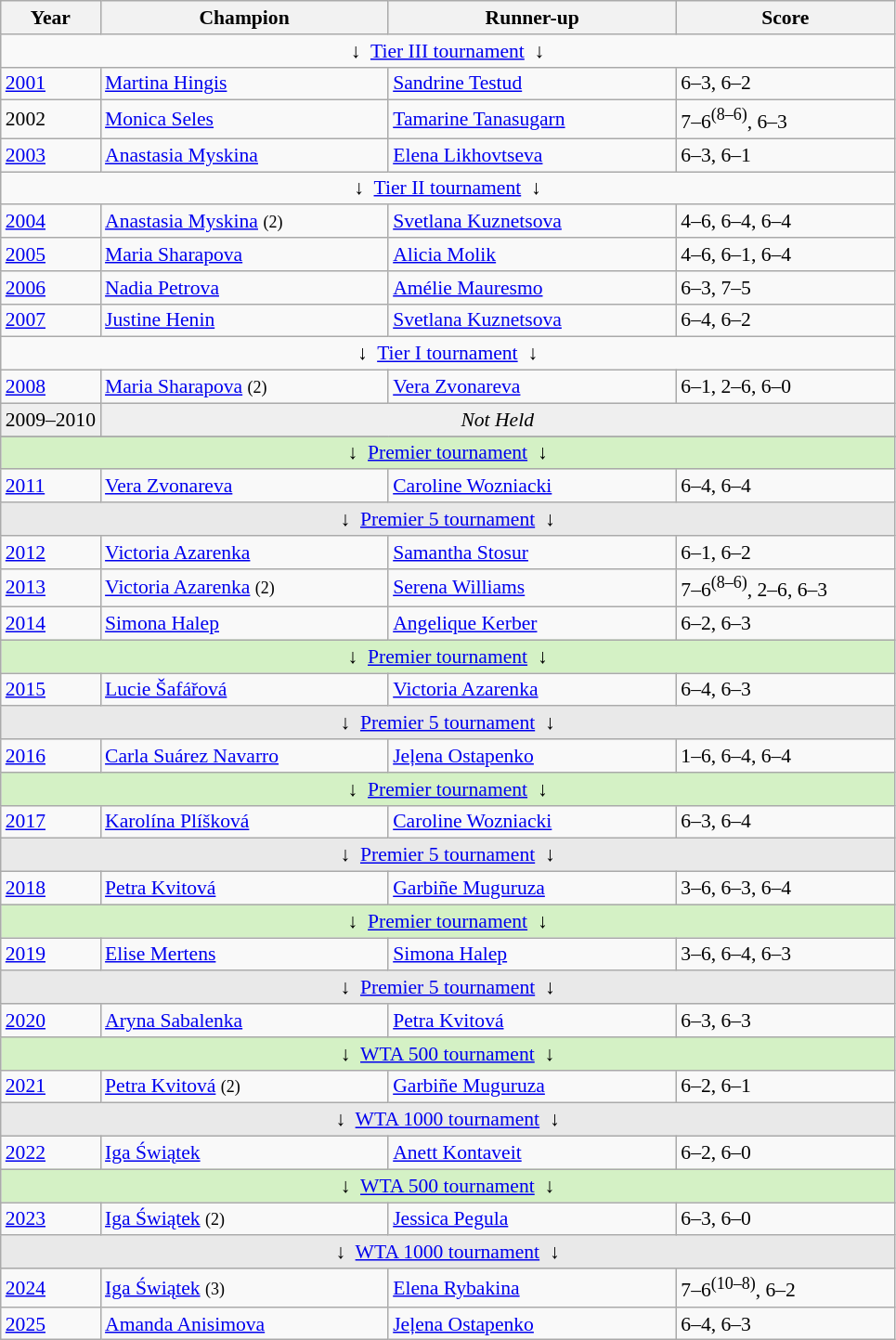<table class="wikitable" style="font-size:90%">
<tr>
<th>Year</th>
<th width="200">Champion</th>
<th width="200">Runner-up</th>
<th width="150">Score</th>
</tr>
<tr>
<td colspan="4" align="center">↓  <a href='#'>Tier III tournament</a>  ↓</td>
</tr>
<tr>
<td><a href='#'>2001</a></td>
<td> <a href='#'>Martina Hingis</a></td>
<td> <a href='#'>Sandrine Testud</a></td>
<td>6–3, 6–2</td>
</tr>
<tr>
<td>2002</td>
<td> <a href='#'>Monica Seles</a></td>
<td> <a href='#'>Tamarine Tanasugarn</a></td>
<td>7–6<sup>(8–6)</sup>, 6–3</td>
</tr>
<tr>
<td><a href='#'>2003</a></td>
<td> <a href='#'>Anastasia Myskina</a></td>
<td> <a href='#'>Elena Likhovtseva</a></td>
<td>6–3, 6–1</td>
</tr>
<tr>
<td colspan="4" align="center">↓  <a href='#'>Tier II tournament</a>  ↓</td>
</tr>
<tr>
<td><a href='#'>2004</a></td>
<td> <a href='#'>Anastasia Myskina</a> <small> (2) </small></td>
<td> <a href='#'>Svetlana Kuznetsova</a></td>
<td>4–6, 6–4, 6–4 </td>
</tr>
<tr>
<td><a href='#'>2005</a></td>
<td> <a href='#'>Maria Sharapova</a></td>
<td> <a href='#'>Alicia Molik</a></td>
<td>4–6, 6–1, 6–4 </td>
</tr>
<tr>
<td><a href='#'>2006</a></td>
<td> <a href='#'>Nadia Petrova</a></td>
<td> <a href='#'>Amélie Mauresmo</a></td>
<td>6–3, 7–5</td>
</tr>
<tr>
<td><a href='#'>2007</a></td>
<td> <a href='#'>Justine Henin</a></td>
<td> <a href='#'>Svetlana Kuznetsova</a></td>
<td>6–4, 6–2</td>
</tr>
<tr>
<td colspan="4" align="center">↓  <a href='#'>Tier I tournament</a>  ↓</td>
</tr>
<tr>
<td><a href='#'>2008</a></td>
<td> <a href='#'>Maria Sharapova</a> <small> (2) </small></td>
<td> <a href='#'>Vera Zvonareva</a></td>
<td>6–1, 2–6, 6–0</td>
</tr>
<tr bgcolor="#efefef">
<td>2009–2010</td>
<td rowspan="1" colspan="3" align="center"><em>Not Held</em></td>
</tr>
<tr bgcolor="#efefef">
</tr>
<tr>
<td colspan="4" style=background:#D4F1C5 align="center">↓  <a href='#'>Premier tournament</a>  ↓</td>
</tr>
<tr>
<td><a href='#'>2011</a></td>
<td> <a href='#'>Vera Zvonareva</a></td>
<td> <a href='#'>Caroline Wozniacki</a></td>
<td>6–4, 6–4 </td>
</tr>
<tr>
<td colspan="4" style=background:#E9E9E9 align="center">↓  <a href='#'>Premier 5 tournament</a>  ↓</td>
</tr>
<tr>
<td><a href='#'>2012</a></td>
<td> <a href='#'>Victoria Azarenka</a></td>
<td> <a href='#'>Samantha Stosur</a></td>
<td>6–1, 6–2</td>
</tr>
<tr>
<td><a href='#'>2013</a></td>
<td> <a href='#'>Victoria Azarenka</a> <small> (2) </small></td>
<td> <a href='#'>Serena Williams</a></td>
<td>7–6<sup>(8–6)</sup>, 2–6, 6–3</td>
</tr>
<tr>
<td><a href='#'>2014</a></td>
<td> <a href='#'>Simona Halep</a></td>
<td> <a href='#'>Angelique Kerber</a></td>
<td>6–2, 6–3</td>
</tr>
<tr>
<td colspan="4" style=background:#D4F1C5 align="center">↓  <a href='#'>Premier tournament</a>  ↓</td>
</tr>
<tr>
<td><a href='#'>2015</a></td>
<td> <a href='#'>Lucie Šafářová</a></td>
<td> <a href='#'>Victoria Azarenka</a></td>
<td>6–4, 6–3</td>
</tr>
<tr>
<td colspan="4" style=background:#E9E9E9 align="center">↓  <a href='#'>Premier 5 tournament</a>  ↓</td>
</tr>
<tr>
<td><a href='#'>2016</a></td>
<td> <a href='#'>Carla Suárez Navarro</a></td>
<td> <a href='#'>Jeļena Ostapenko</a></td>
<td>1–6, 6–4, 6–4</td>
</tr>
<tr>
<td colspan="4" style=background:#D4F1C5 align="center">↓  <a href='#'>Premier tournament</a>  ↓</td>
</tr>
<tr>
<td><a href='#'>2017</a></td>
<td> <a href='#'>Karolína Plíšková</a></td>
<td> <a href='#'>Caroline Wozniacki</a></td>
<td>6–3, 6–4</td>
</tr>
<tr>
<td colspan="4" style=background:#E9E9E9 align="center">↓  <a href='#'>Premier 5 tournament</a>  ↓</td>
</tr>
<tr>
<td><a href='#'>2018</a></td>
<td> <a href='#'>Petra Kvitová</a></td>
<td> <a href='#'>Garbiñe Muguruza</a></td>
<td>3–6, 6–3, 6–4</td>
</tr>
<tr>
<td colspan="4" style=background:#D4F1C5 align="center">↓  <a href='#'>Premier tournament</a>  ↓</td>
</tr>
<tr>
<td><a href='#'>2019</a></td>
<td> <a href='#'>Elise Mertens</a></td>
<td> <a href='#'>Simona Halep</a></td>
<td>3–6, 6–4, 6–3</td>
</tr>
<tr>
<td colspan="4" style=background:#E9E9E9 align="center">↓  <a href='#'>Premier 5 tournament</a>  ↓</td>
</tr>
<tr>
<td><a href='#'>2020</a></td>
<td> <a href='#'>Aryna Sabalenka</a></td>
<td> <a href='#'>Petra Kvitová</a></td>
<td>6–3, 6–3</td>
</tr>
<tr>
<td colspan="4" style=background:#D4F1C5 align="center">↓  <a href='#'>WTA 500 tournament</a>  ↓</td>
</tr>
<tr>
<td><a href='#'>2021</a></td>
<td> <a href='#'>Petra Kvitová</a> <small>(2)</small></td>
<td> <a href='#'>Garbiñe Muguruza</a></td>
<td>6–2, 6–1</td>
</tr>
<tr>
<td colspan="4" style=background:#E9E9E9 align="center">↓  <a href='#'>WTA 1000 tournament</a>  ↓</td>
</tr>
<tr>
<td><a href='#'>2022</a></td>
<td> <a href='#'>Iga Świątek</a></td>
<td> <a href='#'>Anett Kontaveit</a></td>
<td>6–2, 6–0</td>
</tr>
<tr>
<td colspan="4" style=background:#D4F1C5 align="center">↓  <a href='#'>WTA 500 tournament</a>  ↓</td>
</tr>
<tr>
<td><a href='#'>2023</a></td>
<td> <a href='#'>Iga Świątek</a> <small>(2)</small></td>
<td> <a href='#'>Jessica Pegula</a></td>
<td>6–3, 6–0</td>
</tr>
<tr>
<td colspan="4" style=background:#E9E9E9 align="center">↓  <a href='#'>WTA 1000 tournament</a>  ↓</td>
</tr>
<tr>
<td><a href='#'>2024</a></td>
<td> <a href='#'>Iga Świątek</a> <small>(3)</small></td>
<td> <a href='#'>Elena Rybakina</a></td>
<td>7–6<sup>(10–8)</sup>, 6–2</td>
</tr>
<tr>
<td><a href='#'>2025</a></td>
<td> <a href='#'>Amanda Anisimova</a></td>
<td> <a href='#'>Jeļena Ostapenko</a></td>
<td>6–4, 6–3</td>
</tr>
</table>
